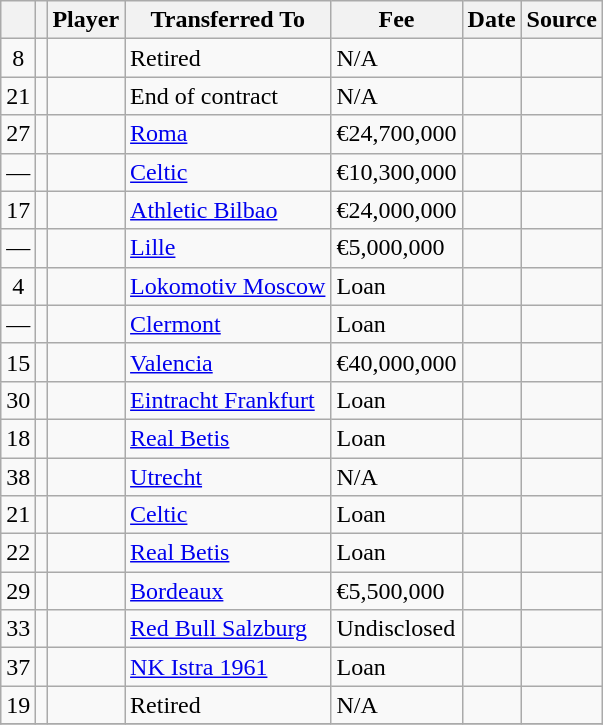<table class="wikitable plainrowheaders sortable">
<tr>
<th></th>
<th></th>
<th scope=col>Player</th>
<th>Transferred To</th>
<th !scope=col; style="width: 65px;">Fee</th>
<th scope=col>Date</th>
<th scope=col>Source</th>
</tr>
<tr>
<td align=center>8</td>
<td align=center></td>
<td></td>
<td>Retired</td>
<td>N/A</td>
<td></td>
<td></td>
</tr>
<tr>
<td align=center>21</td>
<td align=center></td>
<td></td>
<td>End of contract</td>
<td>N/A</td>
<td></td>
<td></td>
</tr>
<tr>
<td align=center>27</td>
<td align=center></td>
<td></td>
<td> <a href='#'>Roma</a></td>
<td>€24,700,000</td>
<td></td>
<td></td>
</tr>
<tr>
<td align=center>—</td>
<td align=center></td>
<td></td>
<td> <a href='#'>Celtic</a></td>
<td>€10,300,000</td>
<td></td>
<td></td>
</tr>
<tr>
<td align=center>17</td>
<td align=center></td>
<td></td>
<td> <a href='#'>Athletic Bilbao</a></td>
<td>€24,000,000</td>
<td></td>
<td></td>
</tr>
<tr>
<td align=center>—</td>
<td align=center></td>
<td></td>
<td> <a href='#'>Lille</a></td>
<td>€5,000,000</td>
<td></td>
<td></td>
</tr>
<tr>
<td align=center>4</td>
<td align=center></td>
<td></td>
<td> <a href='#'>Lokomotiv Moscow</a></td>
<td>Loan</td>
<td></td>
<td></td>
</tr>
<tr>
<td align=center>—</td>
<td align=center></td>
<td></td>
<td> <a href='#'>Clermont</a></td>
<td>Loan</td>
<td></td>
<td></td>
</tr>
<tr>
<td align=center>15</td>
<td align=center></td>
<td></td>
<td> <a href='#'>Valencia</a></td>
<td>€40,000,000</td>
<td></td>
<td></td>
</tr>
<tr>
<td align=center>30</td>
<td align=center></td>
<td></td>
<td> <a href='#'>Eintracht Frankfurt</a></td>
<td>Loan</td>
<td></td>
<td></td>
</tr>
<tr>
<td align=center>18</td>
<td align=center></td>
<td></td>
<td> <a href='#'>Real Betis</a></td>
<td>Loan</td>
<td></td>
<td></td>
</tr>
<tr>
<td align=center>38</td>
<td align=center></td>
<td></td>
<td> <a href='#'>Utrecht</a></td>
<td>N/A</td>
<td></td>
<td></td>
</tr>
<tr>
<td align=center>21</td>
<td align=center></td>
<td></td>
<td> <a href='#'>Celtic</a></td>
<td>Loan</td>
<td></td>
<td></td>
</tr>
<tr>
<td align=center>22</td>
<td align=center></td>
<td></td>
<td> <a href='#'>Real Betis</a></td>
<td>Loan</td>
<td></td>
<td></td>
</tr>
<tr>
<td align=center>29</td>
<td align=center></td>
<td></td>
<td> <a href='#'>Bordeaux</a></td>
<td>€5,500,000</td>
<td></td>
<td></td>
</tr>
<tr>
<td align=center>33</td>
<td align=center></td>
<td></td>
<td> <a href='#'>Red Bull Salzburg</a></td>
<td>Undisclosed</td>
<td></td>
<td></td>
</tr>
<tr>
<td align=center>37</td>
<td align=center></td>
<td></td>
<td> <a href='#'>NK Istra 1961</a></td>
<td>Loan</td>
<td></td>
<td></td>
</tr>
<tr>
<td align=center>19</td>
<td align=center></td>
<td></td>
<td>Retired</td>
<td>N/A</td>
<td></td>
<td></td>
</tr>
<tr>
</tr>
</table>
